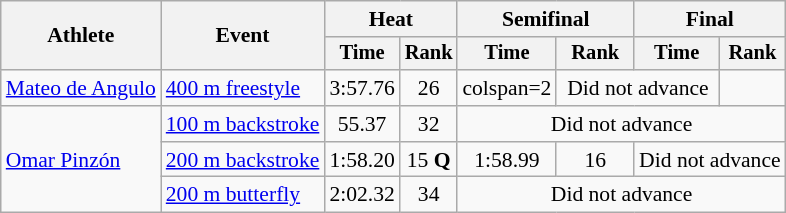<table class=wikitable style="font-size:90%">
<tr>
<th rowspan="2">Athlete</th>
<th rowspan="2">Event</th>
<th colspan="2">Heat</th>
<th colspan="2">Semifinal</th>
<th colspan="2">Final</th>
</tr>
<tr style="font-size:95%">
<th>Time</th>
<th>Rank</th>
<th>Time</th>
<th>Rank</th>
<th>Time</th>
<th>Rank</th>
</tr>
<tr align=center>
<td align=left><a href='#'>Mateo de Angulo</a></td>
<td align=left><a href='#'>400 m freestyle</a></td>
<td>3:57.76</td>
<td>26</td>
<td>colspan=2 </td>
<td colspan=2>Did not advance</td>
</tr>
<tr align=center>
<td align=left rowspan=3><a href='#'>Omar Pinzón</a></td>
<td align=left><a href='#'>100 m backstroke</a></td>
<td>55.37</td>
<td>32</td>
<td colspan=4>Did not advance</td>
</tr>
<tr align=center>
<td align=left><a href='#'>200 m backstroke</a></td>
<td>1:58.20</td>
<td>15 <strong>Q</strong></td>
<td>1:58.99</td>
<td>16</td>
<td colspan=2>Did not advance</td>
</tr>
<tr align=center>
<td align=left><a href='#'>200 m butterfly</a></td>
<td>2:02.32</td>
<td>34</td>
<td colspan=4>Did not advance</td>
</tr>
</table>
